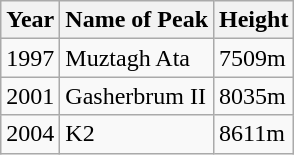<table class="wikitable">
<tr>
<th>Year</th>
<th>Name of Peak</th>
<th>Height</th>
</tr>
<tr>
<td>1997</td>
<td>Muztagh Ata</td>
<td>7509m</td>
</tr>
<tr>
<td>2001</td>
<td>Gasherbrum II</td>
<td>8035m</td>
</tr>
<tr>
<td>2004</td>
<td>K2</td>
<td>8611m</td>
</tr>
</table>
